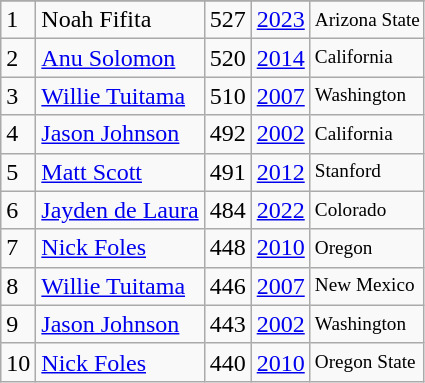<table class="wikitable">
<tr>
</tr>
<tr>
<td>1</td>
<td>Noah Fifita</td>
<td>527</td>
<td><a href='#'>2023</a></td>
<td style="font-size:80%;">Arizona State</td>
</tr>
<tr>
<td>2</td>
<td><a href='#'>Anu Solomon</a></td>
<td>520</td>
<td><a href='#'>2014</a></td>
<td style="font-size:80%;">California</td>
</tr>
<tr>
<td>3</td>
<td><a href='#'>Willie Tuitama</a></td>
<td>510</td>
<td><a href='#'>2007</a></td>
<td style="font-size:80%;">Washington</td>
</tr>
<tr>
<td>4</td>
<td><a href='#'>Jason Johnson</a></td>
<td>492</td>
<td><a href='#'>2002</a></td>
<td style="font-size:80%;">California</td>
</tr>
<tr>
<td>5</td>
<td><a href='#'>Matt Scott</a></td>
<td>491</td>
<td><a href='#'>2012</a></td>
<td style="font-size:80%;">Stanford</td>
</tr>
<tr>
<td>6</td>
<td><a href='#'>Jayden de Laura</a></td>
<td>484</td>
<td><a href='#'>2022</a></td>
<td style="font-size:80%;">Colorado</td>
</tr>
<tr>
<td>7</td>
<td><a href='#'>Nick Foles</a></td>
<td>448</td>
<td><a href='#'>2010</a></td>
<td style="font-size:80%;">Oregon</td>
</tr>
<tr>
<td>8</td>
<td><a href='#'>Willie Tuitama</a></td>
<td>446</td>
<td><a href='#'>2007</a></td>
<td style="font-size:80%;">New Mexico</td>
</tr>
<tr>
<td>9</td>
<td><a href='#'>Jason Johnson</a></td>
<td>443</td>
<td><a href='#'>2002</a></td>
<td style="font-size:80%;">Washington</td>
</tr>
<tr>
<td>10</td>
<td><a href='#'>Nick Foles</a></td>
<td>440</td>
<td><a href='#'>2010</a></td>
<td style="font-size:80%;">Oregon State</td>
</tr>
</table>
